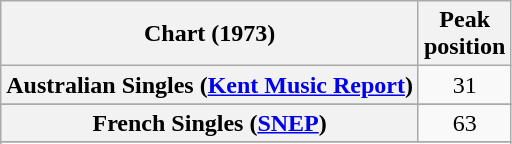<table class="wikitable sortable plainrowheaders" style="text-align:center">
<tr>
<th>Chart (1973)</th>
<th>Peak<br>position</th>
</tr>
<tr>
<th scope="row">Australian Singles (<a href='#'>Kent Music Report</a>)</th>
<td align="center">31</td>
</tr>
<tr>
</tr>
<tr>
<th scope="row">French Singles (<a href='#'>SNEP</a>)</th>
<td align="center">63</td>
</tr>
<tr>
</tr>
<tr>
</tr>
<tr>
</tr>
</table>
